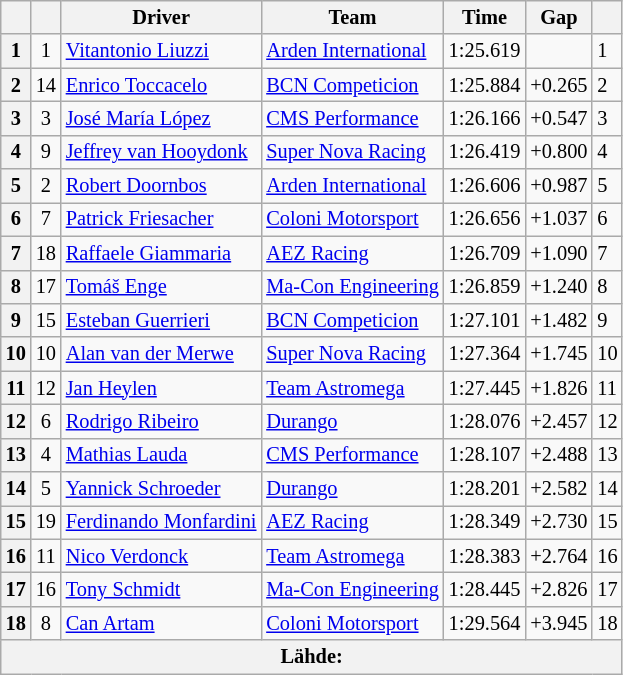<table class="wikitable" style="font-size:85%">
<tr>
<th></th>
<th></th>
<th>Driver</th>
<th>Team</th>
<th>Time</th>
<th>Gap</th>
<th></th>
</tr>
<tr>
<th>1</th>
<td align="center">1</td>
<td> <a href='#'>Vitantonio Liuzzi</a></td>
<td><a href='#'>Arden International</a></td>
<td>1:25.619</td>
<td></td>
<td>1</td>
</tr>
<tr>
<th>2</th>
<td align="center">14</td>
<td> <a href='#'>Enrico Toccacelo</a></td>
<td><a href='#'>BCN Competicion</a></td>
<td>1:25.884</td>
<td>+0.265</td>
<td>2</td>
</tr>
<tr>
<th>3</th>
<td align="center">3</td>
<td> <a href='#'>José María López</a></td>
<td><a href='#'>CMS Performance</a></td>
<td>1:26.166</td>
<td>+0.547</td>
<td>3</td>
</tr>
<tr>
<th>4</th>
<td align="center">9</td>
<td> <a href='#'>Jeffrey van Hooydonk</a></td>
<td><a href='#'>Super Nova Racing</a></td>
<td>1:26.419</td>
<td>+0.800</td>
<td>4</td>
</tr>
<tr>
<th>5</th>
<td align="center">2</td>
<td> <a href='#'>Robert Doornbos</a></td>
<td><a href='#'>Arden International</a></td>
<td>1:26.606</td>
<td>+0.987</td>
<td>5</td>
</tr>
<tr>
<th>6</th>
<td align="center">7</td>
<td> <a href='#'>Patrick Friesacher</a></td>
<td><a href='#'>Coloni Motorsport</a></td>
<td>1:26.656</td>
<td>+1.037</td>
<td>6</td>
</tr>
<tr>
<th>7</th>
<td align="center">18</td>
<td> <a href='#'>Raffaele Giammaria</a></td>
<td><a href='#'>AEZ Racing</a></td>
<td>1:26.709</td>
<td>+1.090</td>
<td>7</td>
</tr>
<tr>
<th>8</th>
<td align="center">17</td>
<td> <a href='#'>Tomáš Enge</a></td>
<td><a href='#'>Ma-Con Engineering</a></td>
<td>1:26.859</td>
<td>+1.240</td>
<td>8</td>
</tr>
<tr>
<th>9</th>
<td align="center">15</td>
<td> <a href='#'>Esteban Guerrieri</a></td>
<td><a href='#'>BCN Competicion</a></td>
<td>1:27.101</td>
<td>+1.482</td>
<td>9</td>
</tr>
<tr>
<th>10</th>
<td align="center">10</td>
<td> <a href='#'>Alan van der Merwe</a></td>
<td><a href='#'>Super Nova Racing</a></td>
<td>1:27.364</td>
<td>+1.745</td>
<td>10</td>
</tr>
<tr>
<th>11</th>
<td align="center">12</td>
<td> <a href='#'>Jan Heylen</a></td>
<td><a href='#'>Team Astromega</a></td>
<td>1:27.445</td>
<td>+1.826</td>
<td>11</td>
</tr>
<tr>
<th>12</th>
<td align="center">6</td>
<td> <a href='#'>Rodrigo Ribeiro</a></td>
<td><a href='#'>Durango</a></td>
<td>1:28.076</td>
<td>+2.457</td>
<td>12</td>
</tr>
<tr>
<th>13</th>
<td align="center">4</td>
<td> <a href='#'>Mathias Lauda</a></td>
<td><a href='#'>CMS Performance</a></td>
<td>1:28.107</td>
<td>+2.488</td>
<td>13</td>
</tr>
<tr>
<th>14</th>
<td align="center">5</td>
<td> <a href='#'>Yannick Schroeder</a></td>
<td><a href='#'>Durango</a></td>
<td>1:28.201</td>
<td>+2.582</td>
<td>14</td>
</tr>
<tr>
<th>15</th>
<td align="center">19</td>
<td> <a href='#'>Ferdinando Monfardini</a></td>
<td><a href='#'>AEZ Racing</a></td>
<td>1:28.349</td>
<td>+2.730</td>
<td>15</td>
</tr>
<tr>
<th>16</th>
<td align="center">11</td>
<td> <a href='#'>Nico Verdonck</a></td>
<td><a href='#'>Team Astromega</a></td>
<td>1:28.383</td>
<td>+2.764</td>
<td>16</td>
</tr>
<tr>
<th>17</th>
<td align="center">16</td>
<td> <a href='#'>Tony Schmidt</a></td>
<td><a href='#'>Ma-Con Engineering</a></td>
<td>1:28.445</td>
<td>+2.826</td>
<td>17</td>
</tr>
<tr>
<th>18</th>
<td align="center">8</td>
<td> <a href='#'>Can Artam</a></td>
<td><a href='#'>Coloni Motorsport</a></td>
<td>1:29.564</td>
<td>+3.945</td>
<td>18</td>
</tr>
<tr>
<th colspan="7">Lähde:</th>
</tr>
</table>
